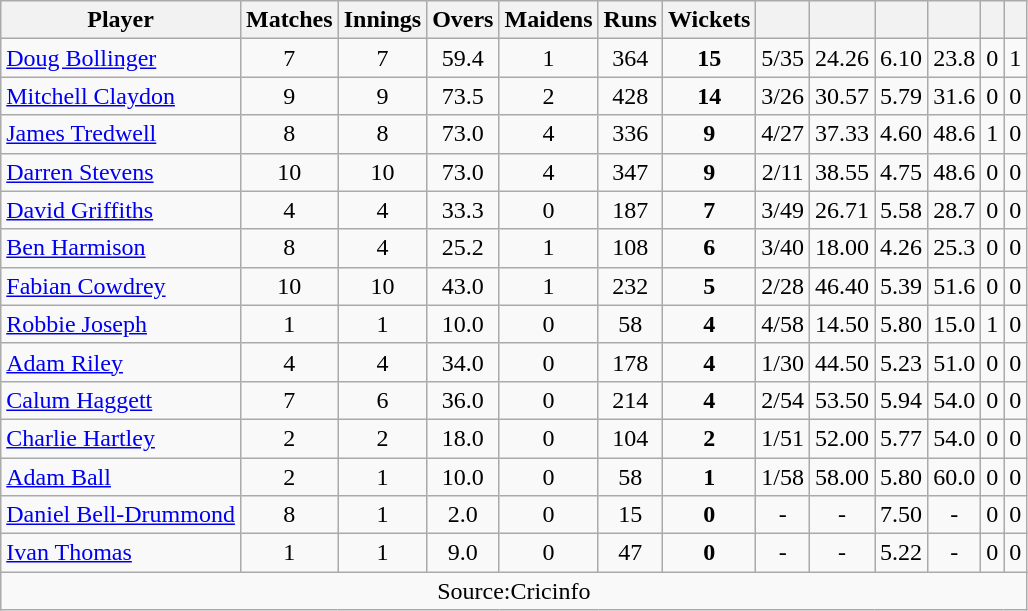<table class="wikitable" style="text-align:center">
<tr>
<th>Player</th>
<th>Matches</th>
<th>Innings</th>
<th>Overs</th>
<th>Maidens</th>
<th>Runs</th>
<th>Wickets</th>
<th></th>
<th></th>
<th></th>
<th></th>
<th></th>
<th></th>
</tr>
<tr>
<td align="left"><a href='#'>Doug Bollinger</a></td>
<td>7</td>
<td>7</td>
<td>59.4</td>
<td>1</td>
<td>364</td>
<td><strong>15</strong></td>
<td>5/35</td>
<td>24.26</td>
<td>6.10</td>
<td>23.8</td>
<td>0</td>
<td>1</td>
</tr>
<tr>
<td align="left"><a href='#'>Mitchell Claydon</a></td>
<td>9</td>
<td>9</td>
<td>73.5</td>
<td>2</td>
<td>428</td>
<td><strong>14</strong></td>
<td>3/26</td>
<td>30.57</td>
<td>5.79</td>
<td>31.6</td>
<td>0</td>
<td>0</td>
</tr>
<tr>
<td align="left"><a href='#'>James Tredwell</a></td>
<td>8</td>
<td>8</td>
<td>73.0</td>
<td>4</td>
<td>336</td>
<td><strong>9</strong></td>
<td>4/27</td>
<td>37.33</td>
<td>4.60</td>
<td>48.6</td>
<td>1</td>
<td>0</td>
</tr>
<tr>
<td align="left"><a href='#'>Darren Stevens</a></td>
<td>10</td>
<td>10</td>
<td>73.0</td>
<td>4</td>
<td>347</td>
<td><strong>9</strong></td>
<td>2/11</td>
<td>38.55</td>
<td>4.75</td>
<td>48.6</td>
<td>0</td>
<td>0</td>
</tr>
<tr>
<td align="left"><a href='#'>David Griffiths</a></td>
<td>4</td>
<td>4</td>
<td>33.3</td>
<td>0</td>
<td>187</td>
<td><strong>7</strong></td>
<td>3/49</td>
<td>26.71</td>
<td>5.58</td>
<td>28.7</td>
<td>0</td>
<td>0</td>
</tr>
<tr>
<td align="left"><a href='#'>Ben Harmison</a></td>
<td>8</td>
<td>4</td>
<td>25.2</td>
<td>1</td>
<td>108</td>
<td><strong>6</strong></td>
<td>3/40</td>
<td>18.00</td>
<td>4.26</td>
<td>25.3</td>
<td>0</td>
<td>0</td>
</tr>
<tr>
<td align="left"><a href='#'>Fabian Cowdrey</a></td>
<td>10</td>
<td>10</td>
<td>43.0</td>
<td>1</td>
<td>232</td>
<td><strong>5</strong></td>
<td>2/28</td>
<td>46.40</td>
<td>5.39</td>
<td>51.6</td>
<td>0</td>
<td>0</td>
</tr>
<tr>
<td align="left"><a href='#'>Robbie Joseph</a></td>
<td>1</td>
<td>1</td>
<td>10.0</td>
<td>0</td>
<td>58</td>
<td><strong>4</strong></td>
<td>4/58</td>
<td>14.50</td>
<td>5.80</td>
<td>15.0</td>
<td>1</td>
<td>0</td>
</tr>
<tr>
<td align="left"><a href='#'>Adam Riley</a></td>
<td>4</td>
<td>4</td>
<td>34.0</td>
<td>0</td>
<td>178</td>
<td><strong>4</strong></td>
<td>1/30</td>
<td>44.50</td>
<td>5.23</td>
<td>51.0</td>
<td>0</td>
<td>0</td>
</tr>
<tr>
<td align="left"><a href='#'>Calum Haggett</a></td>
<td>7</td>
<td>6</td>
<td>36.0</td>
<td>0</td>
<td>214</td>
<td><strong>4</strong></td>
<td>2/54</td>
<td>53.50</td>
<td>5.94</td>
<td>54.0</td>
<td>0</td>
<td>0</td>
</tr>
<tr>
<td align="left"><a href='#'>Charlie Hartley</a></td>
<td>2</td>
<td>2</td>
<td>18.0</td>
<td>0</td>
<td>104</td>
<td><strong>2</strong></td>
<td>1/51</td>
<td>52.00</td>
<td>5.77</td>
<td>54.0</td>
<td>0</td>
<td>0</td>
</tr>
<tr>
<td align="left"><a href='#'>Adam Ball</a></td>
<td>2</td>
<td>1</td>
<td>10.0</td>
<td>0</td>
<td>58</td>
<td><strong>1</strong></td>
<td>1/58</td>
<td>58.00</td>
<td>5.80</td>
<td>60.0</td>
<td>0</td>
<td>0</td>
</tr>
<tr>
<td align="left"><a href='#'>Daniel Bell-Drummond</a></td>
<td>8</td>
<td>1</td>
<td>2.0</td>
<td>0</td>
<td>15</td>
<td><strong>0</strong></td>
<td>-</td>
<td>-</td>
<td>7.50</td>
<td>-</td>
<td>0</td>
<td>0</td>
</tr>
<tr>
<td align="left"><a href='#'>Ivan Thomas</a></td>
<td>1</td>
<td>1</td>
<td>9.0</td>
<td>0</td>
<td>47</td>
<td><strong>0</strong></td>
<td>-</td>
<td>-</td>
<td>5.22</td>
<td>-</td>
<td>0</td>
<td>0</td>
</tr>
<tr>
<td colspan="14">Source:Cricinfo</td>
</tr>
</table>
